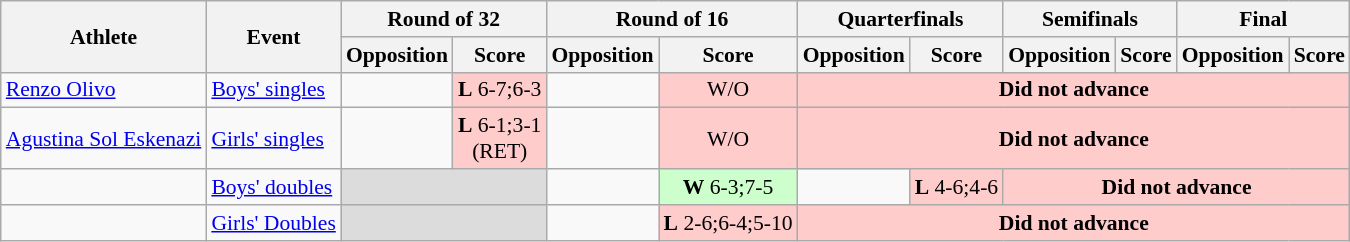<table class=wikitable style="font-size:90%">
<tr>
<th rowspan="2">Athlete</th>
<th rowspan="2">Event</th>
<th colspan="2">Round of 32</th>
<th colspan="2">Round of 16</th>
<th colspan="2">Quarterfinals</th>
<th colspan="2">Semifinals</th>
<th colspan="3">Final</th>
</tr>
<tr>
<th>Opposition</th>
<th>Score</th>
<th>Opposition</th>
<th>Score</th>
<th>Opposition</th>
<th>Score</th>
<th>Opposition</th>
<th>Score</th>
<th>Opposition</th>
<th>Score</th>
</tr>
<tr>
<td><a href='#'>Renzo Olivo</a></td>
<td><a href='#'>Boys' singles</a></td>
<td></td>
<td align=center bgcolor="#ffcccc"><strong>L</strong> 6-7;6-3</td>
<td></td>
<td align=center bgcolor="#ffcccc">W/O</td>
<td colspan ="9" bgcolor="#ffcccc" align="center"><strong>Did not advance</strong></td>
</tr>
<tr>
<td><a href='#'>Agustina Sol Eskenazi</a></td>
<td><a href='#'>Girls' singles</a></td>
<td></td>
<td align=center bgcolor="#ffcccc"><strong>L</strong> 6-1;3-1<br>(RET)</td>
<td></td>
<td align=center bgcolor="#ffcccc">W/O</td>
<td colspan ="9" bgcolor="#ffcccc" align="center"><strong>Did not advance</strong></td>
</tr>
<tr>
<td> <br></td>
<td><a href='#'>Boys' doubles</a></td>
<td colspan=2 bgcolor=#DCDCDC></td>
<td><br></td>
<td align=center bgcolor=ccffcc><strong>W</strong> 6-3;7-5</td>
<td><br></td>
<td align=center bgcolor="#ffcccc"><strong>L</strong> 4-6;4-6</td>
<td colspan ="7" bgcolor="#ffcccc" align="center"><strong>Did not advance</strong></td>
</tr>
<tr>
<td> <br></td>
<td><a href='#'>Girls' Doubles</a></td>
<td colspan=2 bgcolor=#DCDCDC></td>
<td><br></td>
<td align=center bgcolor="#ffcccc"><strong>L</strong> 2-6;6-4;5-10</td>
<td colspan ="7" bgcolor="#ffcccc" align="center"><strong>Did not advance</strong></td>
</tr>
</table>
